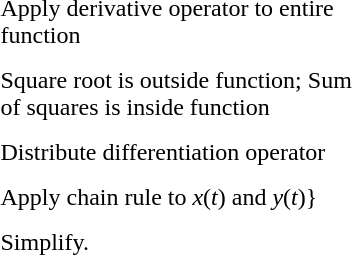<table cellpadding=5>
<tr>
<td></td>
<td width="250pt">Apply derivative operator to entire function</td>
</tr>
<tr>
<td></td>
<td>Square root is outside function; Sum of squares is inside function</td>
</tr>
<tr>
<td></td>
<td>Distribute differentiation operator</td>
</tr>
<tr>
<td></td>
<td>Apply chain rule to <em>x</em>(<em>t</em>) and <em>y</em>(<em>t</em>)}</td>
</tr>
<tr>
<td></td>
<td>Simplify.</td>
</tr>
<tr>
</tr>
</table>
